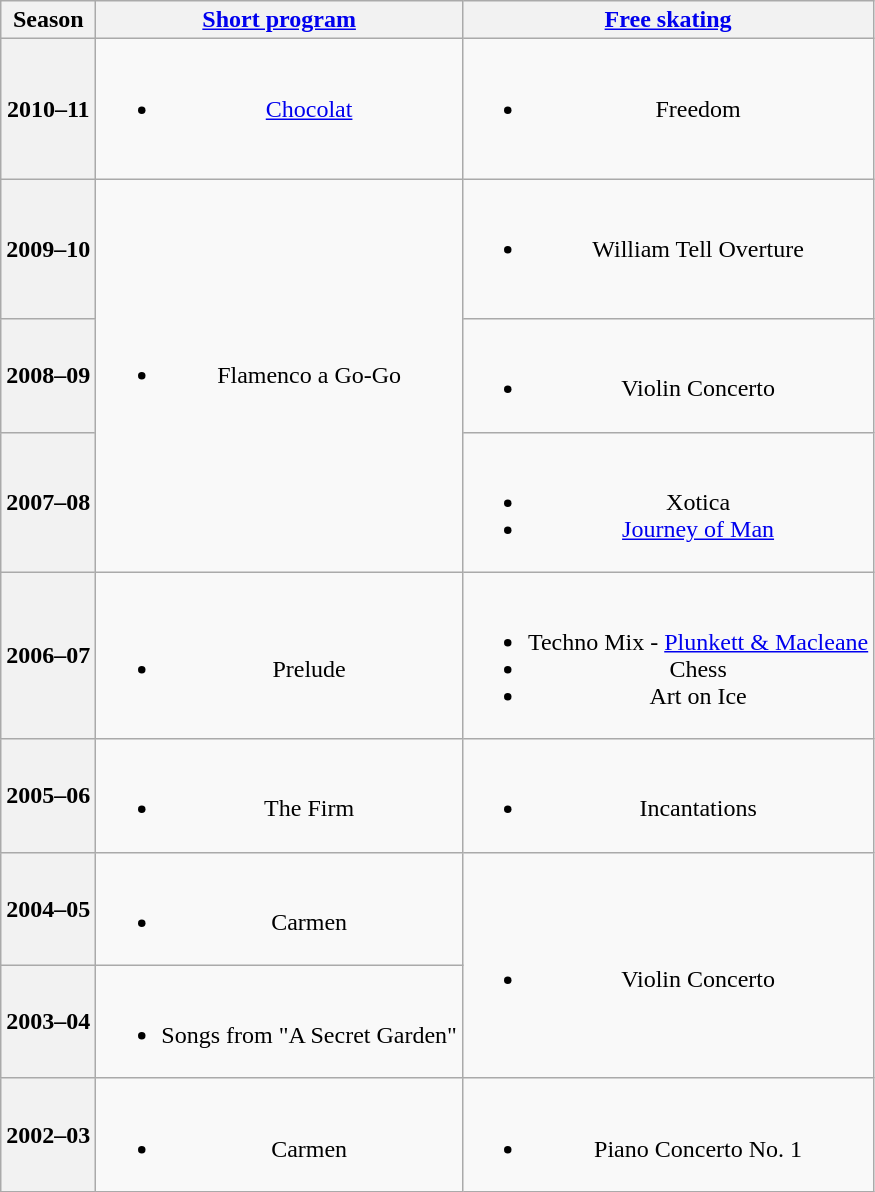<table class="wikitable" style="text-align:center">
<tr>
<th>Season</th>
<th><a href='#'>Short program</a></th>
<th><a href='#'>Free skating</a></th>
</tr>
<tr>
<th>2010–11<br> </th>
<td><br><ul><li><a href='#'>Chocolat</a> <br><br></li></ul></td>
<td><br><ul><li>Freedom <br><br></li></ul></td>
</tr>
<tr>
<th>2009–10<br> </th>
<td rowspan=3><br><ul><li>Flamenco a Go-Go <br> <br></li></ul></td>
<td><br><ul><li>William Tell Overture <br><br></li></ul></td>
</tr>
<tr>
<th>2008–09<br> </th>
<td><br><ul><li>Violin Concerto <br></li></ul></td>
</tr>
<tr>
<th>2007–08<br> </th>
<td><br><ul><li>Xotica <br></li><li><a href='#'>Journey of Man</a> <br></li></ul></td>
</tr>
<tr>
<th>2006–07<br> </th>
<td><br><ul><li>Prelude <br></li></ul></td>
<td><br><ul><li>Techno Mix - <a href='#'>Plunkett & Macleane</a></li><li>Chess</li><li>Art on Ice <br></li></ul></td>
</tr>
<tr>
<th>2005–06<br> </th>
<td><br><ul><li>The Firm</li></ul></td>
<td><br><ul><li>Incantations</li></ul></td>
</tr>
<tr>
<th>2004–05<br> </th>
<td><br><ul><li>Carmen <br></li></ul></td>
<td rowspan=2><br><ul><li>Violin Concerto <br></li></ul></td>
</tr>
<tr>
<th>2003–04<br> </th>
<td><br><ul><li>Songs from "A Secret Garden"</li></ul></td>
</tr>
<tr>
<th>2002–03<br> </th>
<td><br><ul><li>Carmen <br></li></ul></td>
<td><br><ul><li>Piano Concerto No. 1 <br></li></ul></td>
</tr>
</table>
